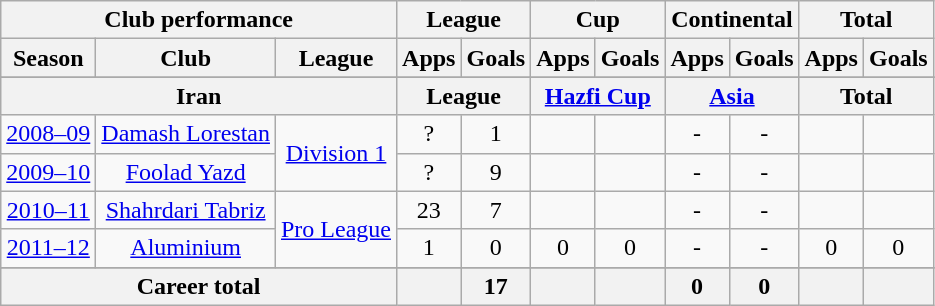<table class="wikitable" style="text-align:center">
<tr>
<th colspan=3>Club performance</th>
<th colspan=2>League</th>
<th colspan=2>Cup</th>
<th colspan=2>Continental</th>
<th colspan=2>Total</th>
</tr>
<tr>
<th>Season</th>
<th>Club</th>
<th>League</th>
<th>Apps</th>
<th>Goals</th>
<th>Apps</th>
<th>Goals</th>
<th>Apps</th>
<th>Goals</th>
<th>Apps</th>
<th>Goals</th>
</tr>
<tr>
</tr>
<tr>
<th colspan=3>Iran</th>
<th colspan=2>League</th>
<th colspan=2><a href='#'>Hazfi Cup</a></th>
<th colspan=2><a href='#'>Asia</a></th>
<th colspan=2>Total</th>
</tr>
<tr>
<td><a href='#'>2008–09</a></td>
<td rowspan="1"><a href='#'>Damash Lorestan</a></td>
<td rowspan="2"><a href='#'>Division 1</a></td>
<td>?</td>
<td>1</td>
<td></td>
<td></td>
<td>-</td>
<td>-</td>
<td></td>
<td></td>
</tr>
<tr>
<td><a href='#'>2009–10</a></td>
<td rowspan="1"><a href='#'>Foolad Yazd</a></td>
<td>?</td>
<td>9</td>
<td></td>
<td></td>
<td>-</td>
<td>-</td>
<td></td>
<td></td>
</tr>
<tr>
<td><a href='#'>2010–11</a></td>
<td rowspan="1"><a href='#'>Shahrdari Tabriz</a></td>
<td rowspan="2"><a href='#'>Pro League</a></td>
<td>23</td>
<td>7</td>
<td></td>
<td></td>
<td>-</td>
<td>-</td>
<td></td>
<td></td>
</tr>
<tr>
<td><a href='#'>2011–12</a></td>
<td rowspan="1"><a href='#'>Aluminium</a></td>
<td>1</td>
<td>0</td>
<td>0</td>
<td>0</td>
<td>-</td>
<td>-</td>
<td>0</td>
<td>0</td>
</tr>
<tr>
</tr>
<tr>
<th colspan=3>Career total</th>
<th></th>
<th>17</th>
<th></th>
<th></th>
<th>0</th>
<th>0</th>
<th></th>
<th></th>
</tr>
</table>
